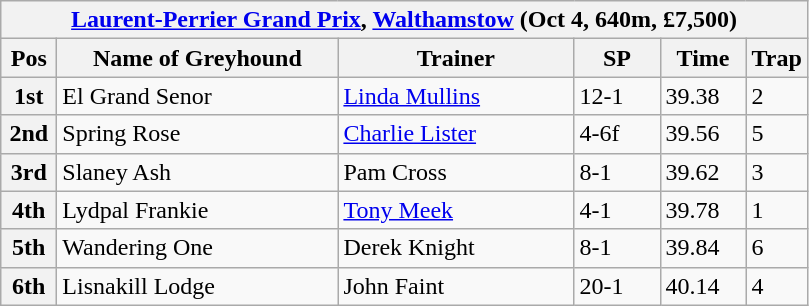<table class="wikitable">
<tr>
<th colspan="6"><a href='#'>Laurent-Perrier Grand Prix</a>, <a href='#'>Walthamstow</a> (Oct 4, 640m, £7,500)</th>
</tr>
<tr>
<th width=30>Pos</th>
<th width=180>Name of Greyhound</th>
<th width=150>Trainer</th>
<th width=50>SP</th>
<th width=50>Time</th>
<th width=30>Trap</th>
</tr>
<tr>
<th>1st</th>
<td>El Grand Senor</td>
<td><a href='#'>Linda Mullins</a></td>
<td>12-1</td>
<td>39.38</td>
<td>2</td>
</tr>
<tr>
<th>2nd</th>
<td>Spring Rose</td>
<td><a href='#'>Charlie Lister</a></td>
<td>4-6f</td>
<td>39.56</td>
<td>5</td>
</tr>
<tr>
<th>3rd</th>
<td>Slaney Ash</td>
<td>Pam Cross</td>
<td>8-1</td>
<td>39.62</td>
<td>3</td>
</tr>
<tr>
<th>4th</th>
<td>Lydpal Frankie</td>
<td><a href='#'>Tony Meek</a></td>
<td>4-1</td>
<td>39.78</td>
<td>1</td>
</tr>
<tr>
<th>5th</th>
<td>Wandering One</td>
<td>Derek Knight</td>
<td>8-1</td>
<td>39.84</td>
<td>6</td>
</tr>
<tr>
<th>6th</th>
<td>Lisnakill Lodge</td>
<td>John Faint</td>
<td>20-1</td>
<td>40.14</td>
<td>4</td>
</tr>
</table>
